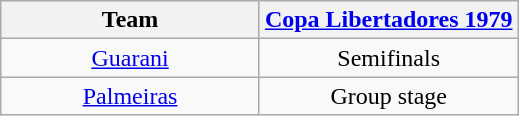<table class="wikitable">
<tr>
<th width= 50%>Team</th>
<th width= 50%><a href='#'>Copa Libertadores 1979</a></th>
</tr>
<tr align="center">
<td><a href='#'>Guarani</a></td>
<td>Semifinals</td>
</tr>
<tr align="center">
<td><a href='#'>Palmeiras</a></td>
<td>Group stage</td>
</tr>
</table>
